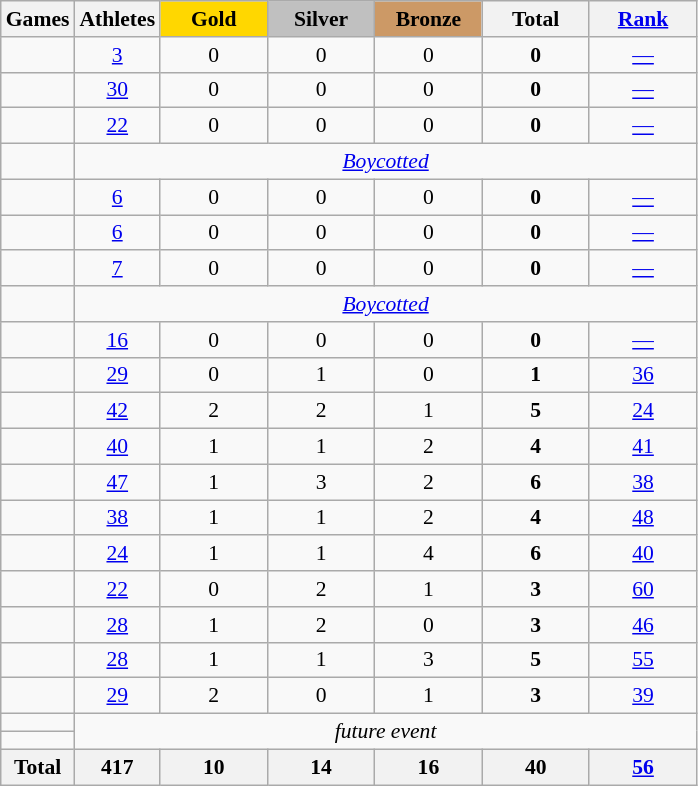<table class="wikitable" style="text-align:center; font-size:90%;">
<tr>
<th>Games</th>
<th>Athletes</th>
<td style="background:gold; width:4.5em; font-weight:bold;">Gold</td>
<td style="background:silver; width:4.5em; font-weight:bold;">Silver</td>
<td style="background:#cc9966; width:4.5em; font-weight:bold;">Bronze</td>
<th style="width:4.5em; font-weight:bold;">Total</th>
<th style="width:4.5em; font-weight: italic ;"><a href='#'>Rank</a></th>
</tr>
<tr>
<td align=left></td>
<td><a href='#'>3</a></td>
<td>0</td>
<td>0</td>
<td>0</td>
<td><strong>0</strong></td>
<td><a href='#'>—</a></td>
</tr>
<tr>
<td align=left></td>
<td><a href='#'>30</a></td>
<td>0</td>
<td>0</td>
<td>0</td>
<td><strong>0</strong></td>
<td><a href='#'>—</a></td>
</tr>
<tr>
<td align=left></td>
<td><a href='#'>22</a></td>
<td>0</td>
<td>0</td>
<td>0</td>
<td><strong>0</strong></td>
<td><a href='#'>—</a></td>
</tr>
<tr>
<td align=left></td>
<td colspan=6><em><a href='#'>Boycotted</a></em></td>
</tr>
<tr>
<td align=left></td>
<td><a href='#'>6</a></td>
<td>0</td>
<td>0</td>
<td>0</td>
<td><strong>0</strong></td>
<td><a href='#'>—</a></td>
</tr>
<tr>
<td align=left></td>
<td><a href='#'>6</a></td>
<td>0</td>
<td>0</td>
<td>0</td>
<td><strong>0</strong></td>
<td><a href='#'>—</a></td>
</tr>
<tr>
<td align=left></td>
<td><a href='#'>7</a></td>
<td>0</td>
<td>0</td>
<td>0</td>
<td><strong>0</strong></td>
<td><a href='#'>—</a></td>
</tr>
<tr>
<td align=left></td>
<td colspan=6><em><a href='#'>Boycotted</a></em></td>
</tr>
<tr>
<td align=left></td>
<td><a href='#'>16</a></td>
<td>0</td>
<td>0</td>
<td>0</td>
<td><strong>0</strong></td>
<td><a href='#'>—</a></td>
</tr>
<tr>
<td align=left></td>
<td><a href='#'>29</a></td>
<td>0</td>
<td>1</td>
<td>0</td>
<td><strong>1</strong></td>
<td><a href='#'>36</a></td>
</tr>
<tr>
<td align=left></td>
<td><a href='#'>42</a></td>
<td>2</td>
<td>2</td>
<td>1</td>
<td><strong>5</strong></td>
<td><a href='#'>24</a></td>
</tr>
<tr>
<td align=left></td>
<td><a href='#'>40</a></td>
<td>1</td>
<td>1</td>
<td>2</td>
<td><strong>4</strong></td>
<td><a href='#'>41</a></td>
</tr>
<tr>
<td align=left></td>
<td><a href='#'>47</a></td>
<td>1</td>
<td>3</td>
<td>2</td>
<td><strong>6</strong></td>
<td><a href='#'>38</a></td>
</tr>
<tr>
<td align=left></td>
<td><a href='#'>38</a></td>
<td>1</td>
<td>1</td>
<td>2</td>
<td><strong>4</strong></td>
<td><a href='#'>48</a></td>
</tr>
<tr>
<td align=left></td>
<td><a href='#'>24</a></td>
<td>1</td>
<td>1</td>
<td>4</td>
<td><strong>6</strong></td>
<td><a href='#'>40</a></td>
</tr>
<tr>
<td align=left></td>
<td><a href='#'>22</a></td>
<td>0</td>
<td>2</td>
<td>1</td>
<td><strong>3</strong></td>
<td><a href='#'>60</a></td>
</tr>
<tr>
<td align=left></td>
<td><a href='#'>28</a></td>
<td>1</td>
<td>2</td>
<td>0</td>
<td><strong>3</strong></td>
<td><a href='#'>46</a></td>
</tr>
<tr>
<td align=left></td>
<td><a href='#'>28</a></td>
<td>1</td>
<td>1</td>
<td>3</td>
<td><strong>5</strong></td>
<td><a href='#'>55</a></td>
</tr>
<tr>
<td align=left></td>
<td><a href='#'>29</a></td>
<td>2</td>
<td>0</td>
<td>1</td>
<td><strong>3</strong></td>
<td><a href='#'>39</a></td>
</tr>
<tr>
<td align=left></td>
<td colspan=6; rowspan="2"><em>future event</em></td>
</tr>
<tr>
<td align=left></td>
</tr>
<tr>
<th>Total</th>
<th>417</th>
<th>10</th>
<th>14</th>
<th>16</th>
<th>40</th>
<th><a href='#'>56</a></th>
</tr>
</table>
